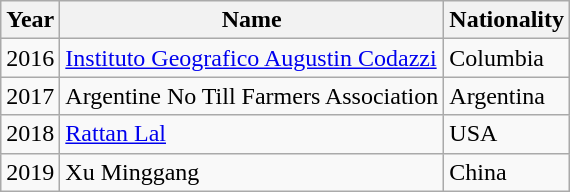<table class="wikitable">
<tr>
<th>Year</th>
<th>Name</th>
<th>Nationality</th>
</tr>
<tr>
<td>2016</td>
<td><a href='#'>Instituto Geografico Augustin Codazzi</a></td>
<td>Columbia</td>
</tr>
<tr>
<td>2017</td>
<td>Argentine No Till Farmers Association</td>
<td>Argentina</td>
</tr>
<tr>
<td>2018</td>
<td><a href='#'>Rattan Lal</a></td>
<td>USA</td>
</tr>
<tr>
<td>2019</td>
<td>Xu Minggang</td>
<td>China</td>
</tr>
</table>
